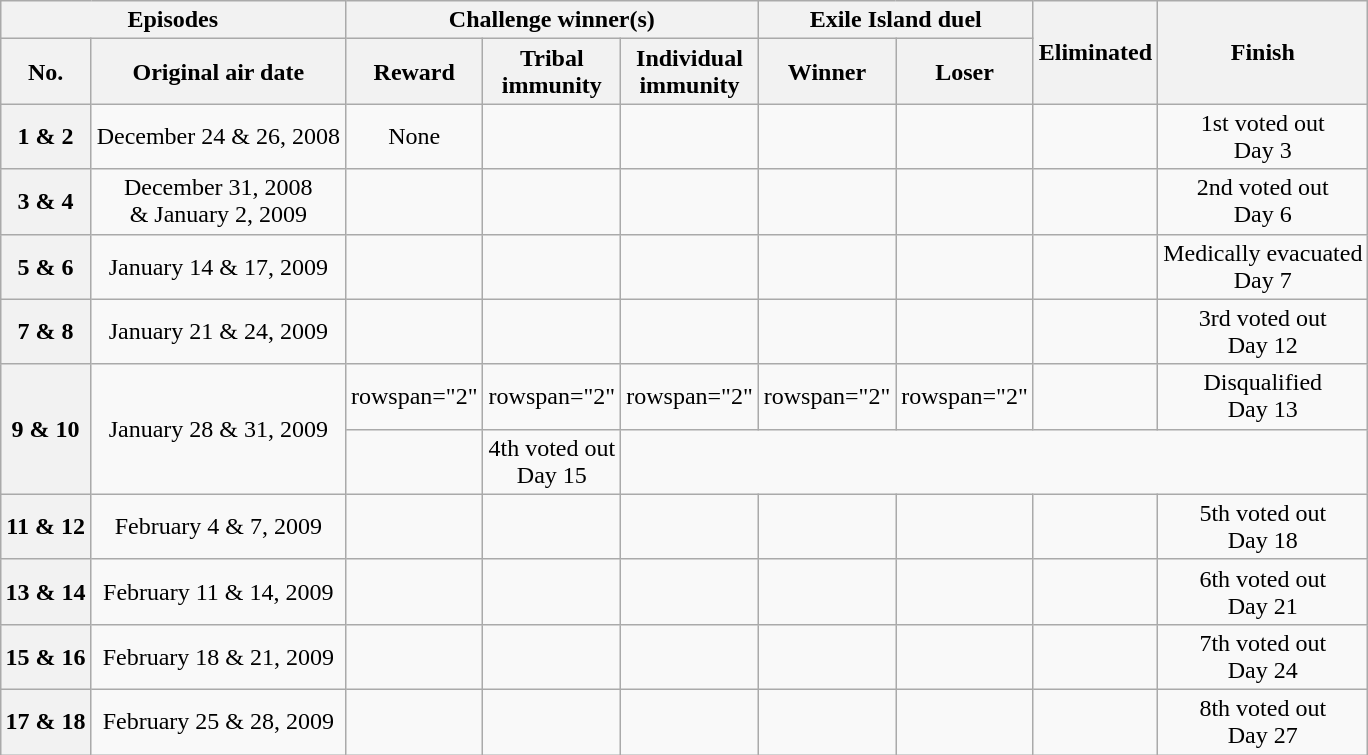<table class="wikitable nowrap" style="margin:auto; text-align:center">
<tr>
<th colspan="2">Episodes</th>
<th colspan="3">Challenge winner(s)</th>
<th colspan="2">Exile Island duel</th>
<th rowspan="2">Eliminated</th>
<th rowspan="2">Finish</th>
</tr>
<tr>
<th>No.</th>
<th>Original air date</th>
<th>Reward</th>
<th>Tribal<br>immunity</th>
<th>Individual<br>immunity</th>
<th>Winner</th>
<th>Loser</th>
</tr>
<tr>
<th>1 & 2</th>
<td>December 24 & 26, 2008</td>
<td>None</td>
<td></td>
<td></td>
<td></td>
<td></td>
<td></td>
<td>1st voted out<br>Day 3</td>
</tr>
<tr>
<th>3 & 4</th>
<td>December 31, 2008<br>& January 2, 2009</td>
<td></td>
<td></td>
<td></td>
<td></td>
<td></td>
<td></td>
<td>2nd voted out<br>Day 6</td>
</tr>
<tr>
<th>5 & 6</th>
<td>January 14 & 17, 2009</td>
<td></td>
<td></td>
<td></td>
<td></td>
<td></td>
<td></td>
<td>Medically evacuated<br>Day 7</td>
</tr>
<tr>
<th>7 & 8</th>
<td>January 21 & 24, 2009</td>
<td></td>
<td></td>
<td></td>
<td></td>
<td></td>
<td></td>
<td>3rd voted out<br>Day 12</td>
</tr>
<tr>
<th rowspan="2">9 & 10</th>
<td rowspan="2">January 28 & 31, 2009</td>
<td>rowspan="2" </td>
<td>rowspan="2" </td>
<td>rowspan="2" </td>
<td>rowspan="2" </td>
<td>rowspan="2" </td>
<td></td>
<td>Disqualified<br>Day 13</td>
</tr>
<tr>
<td></td>
<td>4th voted out<br>Day 15</td>
</tr>
<tr>
<th>11 & 12</th>
<td>February 4 & 7, 2009</td>
<td></td>
<td></td>
<td></td>
<td></td>
<td></td>
<td></td>
<td>5th voted out<br>Day 18</td>
</tr>
<tr>
<th>13 & 14</th>
<td>February 11 & 14, 2009</td>
<td></td>
<td></td>
<td></td>
<td></td>
<td></td>
<td></td>
<td>6th voted out<br>Day 21</td>
</tr>
<tr>
<th>15 & 16</th>
<td>February 18 & 21, 2009</td>
<td></td>
<td></td>
<td></td>
<td></td>
<td></td>
<td></td>
<td>7th voted out<br>Day 24</td>
</tr>
<tr>
<th>17 & 18</th>
<td>February 25 & 28, 2009</td>
<td></td>
<td></td>
<td></td>
<td></td>
<td></td>
<td></td>
<td>8th voted out<br>Day 27</td>
</tr>
</table>
